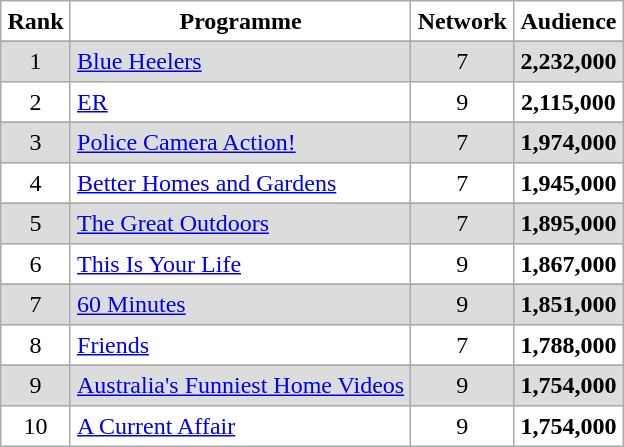<table border="1" cellpadding="4" cel lspacing="0" style="border:1px solid #aaa; border-collapse:collapse">
<tr bgcolor="white">
<th><strong>Rank</strong></th>
<th><strong>Programme</strong></th>
<th><strong>Network</strong></th>
<th><strong>Audience</strong></th>
</tr>
<tr>
</tr>
<tr bgcolor=gainsboro>
<td align="center">1</td>
<td><a href='#'>Blue Heelers</a></td>
<td align="center">7</td>
<th>2,232,000</th>
</tr>
<tr>
<td align="center">2</td>
<td><a href='#'>ER</a></td>
<td align="center">9</td>
<th>2,115,000</th>
</tr>
<tr>
</tr>
<tr bgcolor=gainsboro>
<td align="center">3</td>
<td><a href='#'>Police Camera Action!</a></td>
<td align="center">7</td>
<th>1,974,000</th>
</tr>
<tr>
<td align="center">4</td>
<td><a href='#'>Better Homes and Gardens</a></td>
<td align="center">7</td>
<th>1,945,000</th>
</tr>
<tr>
</tr>
<tr bgcolor=gainsboro>
<td align="center">5</td>
<td><a href='#'>The Great Outdoors</a></td>
<td align="center">7</td>
<th>1,895,000</th>
</tr>
<tr>
<td align="center">6</td>
<td><a href='#'>This Is Your Life</a></td>
<td align="center">9</td>
<th>1,867,000</th>
</tr>
<tr>
</tr>
<tr bgcolor=gainsboro>
<td align="center">7</td>
<td><a href='#'>60 Minutes</a></td>
<td align="center">9</td>
<th>1,851,000</th>
</tr>
<tr>
<td align="center">8</td>
<td><a href='#'>Friends</a></td>
<td align="center">7</td>
<th>1,788,000</th>
</tr>
<tr>
</tr>
<tr bgcolor=gainsboro>
<td align="center">9</td>
<td><a href='#'>Australia's Funniest Home Videos</a></td>
<td align="center">9</td>
<th>1,754,000</th>
</tr>
<tr>
<td align="center">10</td>
<td><a href='#'>A Current Affair</a></td>
<td align="center">9</td>
<th>1,754,000</th>
</tr>
</table>
